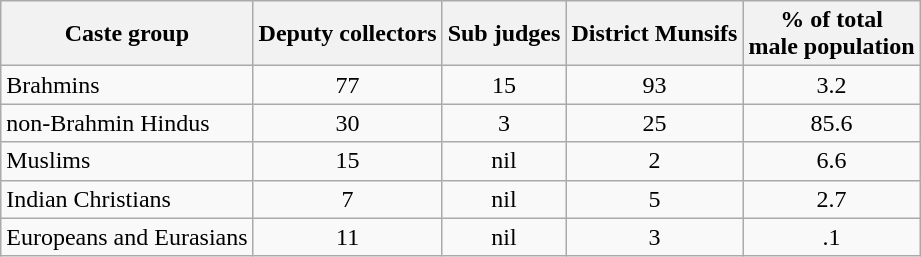<table class="wikitable">
<tr>
<th>Caste group</th>
<th>Deputy collectors</th>
<th>Sub judges</th>
<th>District Munsifs</th>
<th>% of total <br>male population</th>
</tr>
<tr>
<td align=left>Brahmins</td>
<td align=center>77</td>
<td align=center>15</td>
<td align=center>93</td>
<td align=center>3.2</td>
</tr>
<tr>
<td align=left>non-Brahmin Hindus</td>
<td align=center>30</td>
<td align=center>3</td>
<td align=center>25</td>
<td align=center>85.6</td>
</tr>
<tr>
<td align=left>Muslims</td>
<td align=center>15</td>
<td align=center>nil</td>
<td align=center>2</td>
<td align=center>6.6</td>
</tr>
<tr>
<td align=left>Indian Christians</td>
<td align=center>7</td>
<td align=center>nil</td>
<td align=center>5</td>
<td align=center>2.7</td>
</tr>
<tr>
<td align=left>Europeans and Eurasians</td>
<td align=center>11</td>
<td align=center>nil</td>
<td align=center>3</td>
<td align=center>.1</td>
</tr>
</table>
